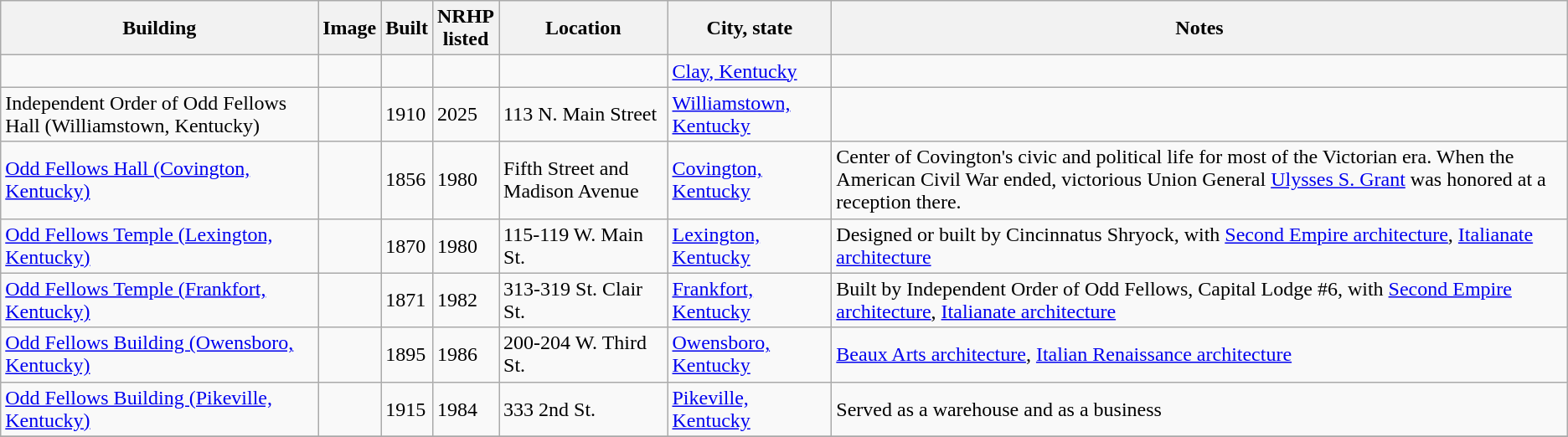<table class="wikitable sortable">
<tr>
<th>Building<br></th>
<th class="unsortable">Image</th>
<th>Built</th>
<th>NRHP<br>listed</th>
<th>Location</th>
<th>City, state</th>
<th class="unsortable">Notes</th>
</tr>
<tr>
<td></td>
<td></td>
<td></td>
<td></td>
<td></td>
<td><a href='#'>Clay, Kentucky</a></td>
<td></td>
</tr>
<tr>
<td>Independent Order of Odd Fellows Hall (Williamstown, Kentucky)</td>
<td></td>
<td>1910</td>
<td>2025</td>
<td>113 N. Main Street<br><small></small></td>
<td><a href='#'>Williamstown, Kentucky</a></td>
<td></td>
</tr>
<tr>
<td><a href='#'>Odd Fellows Hall (Covington, Kentucky)</a></td>
<td></td>
<td>1856</td>
<td>1980</td>
<td>Fifth Street and Madison Avenue<br><small></small></td>
<td><a href='#'>Covington, Kentucky</a></td>
<td>Center of Covington's civic and political life for most of the Victorian era. When the American Civil War ended, victorious Union General <a href='#'>Ulysses S. Grant</a> was honored at a reception there.</td>
</tr>
<tr>
<td><a href='#'>Odd Fellows Temple (Lexington, Kentucky)</a></td>
<td></td>
<td>1870</td>
<td>1980</td>
<td>115-119 W. Main St.<br><small></small></td>
<td><a href='#'>Lexington, Kentucky</a></td>
<td>Designed or built by Cincinnatus Shryock, with <a href='#'>Second Empire architecture</a>, <a href='#'>Italianate architecture</a></td>
</tr>
<tr>
<td><a href='#'>Odd Fellows Temple (Frankfort, Kentucky)</a></td>
<td></td>
<td>1871</td>
<td>1982</td>
<td>313-319 St. Clair St.<br><small></small></td>
<td><a href='#'>Frankfort, Kentucky</a></td>
<td>Built by Independent Order of Odd Fellows, Capital Lodge #6, with <a href='#'>Second Empire architecture</a>, <a href='#'>Italianate architecture</a></td>
</tr>
<tr>
<td><a href='#'>Odd Fellows Building (Owensboro, Kentucky)</a></td>
<td></td>
<td>1895</td>
<td>1986</td>
<td>200-204 W. Third St.<br><small></small></td>
<td><a href='#'>Owensboro, Kentucky</a></td>
<td><a href='#'>Beaux Arts architecture</a>, <a href='#'>Italian Renaissance architecture</a></td>
</tr>
<tr>
<td><a href='#'>Odd Fellows Building (Pikeville, Kentucky)</a></td>
<td></td>
<td>1915</td>
<td>1984</td>
<td>333 2nd St.<br><small></small></td>
<td><a href='#'>Pikeville, Kentucky</a></td>
<td>Served as a warehouse and as a business</td>
</tr>
<tr>
</tr>
</table>
